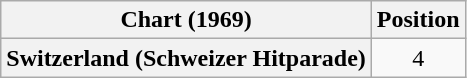<table class="wikitable plainrowheaders" style="text-align:center">
<tr>
<th>Chart (1969)</th>
<th>Position</th>
</tr>
<tr>
<th scope="row">Switzerland (Schweizer Hitparade)</th>
<td>4</td>
</tr>
</table>
